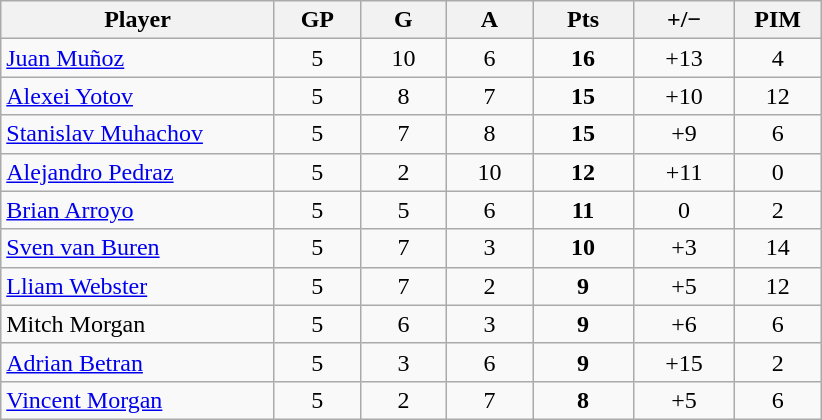<table class="wikitable sortable" style="text-align:center;">
<tr>
<th width="175px">Player</th>
<th width="50px">GP</th>
<th width="50px">G</th>
<th width="50px">A</th>
<th width="60px">Pts</th>
<th width="60px">+/−</th>
<th width="50px">PIM</th>
</tr>
<tr>
<td style="text-align:left;"> <a href='#'>Juan Muñoz</a></td>
<td>5</td>
<td>10</td>
<td>6</td>
<td><strong>16</strong></td>
<td>+13</td>
<td>4</td>
</tr>
<tr>
<td style="text-align:left;"> <a href='#'>Alexei Yotov</a></td>
<td>5</td>
<td>8</td>
<td>7</td>
<td><strong>15</strong></td>
<td>+10</td>
<td>12</td>
</tr>
<tr>
<td style="text-align:left;"> <a href='#'>Stanislav Muhachov</a></td>
<td>5</td>
<td>7</td>
<td>8</td>
<td><strong>15</strong></td>
<td>+9</td>
<td>6</td>
</tr>
<tr>
<td style="text-align:left;"> <a href='#'>Alejandro Pedraz</a></td>
<td>5</td>
<td>2</td>
<td>10</td>
<td><strong>12</strong></td>
<td>+11</td>
<td>0</td>
</tr>
<tr>
<td style="text-align:left;"> <a href='#'>Brian Arroyo</a></td>
<td>5</td>
<td>5</td>
<td>6</td>
<td><strong>11</strong></td>
<td>0</td>
<td>2</td>
</tr>
<tr>
<td style="text-align:left;"> <a href='#'>Sven van Buren</a></td>
<td>5</td>
<td>7</td>
<td>3</td>
<td><strong>10</strong></td>
<td>+3</td>
<td>14</td>
</tr>
<tr>
<td style="text-align:left;"> <a href='#'>Lliam Webster</a></td>
<td>5</td>
<td>7</td>
<td>2</td>
<td><strong>9</strong></td>
<td>+5</td>
<td>12</td>
</tr>
<tr>
<td style="text-align:left;"> Mitch Morgan</td>
<td>5</td>
<td>6</td>
<td>3</td>
<td><strong>9</strong></td>
<td>+6</td>
<td>6</td>
</tr>
<tr>
<td style="text-align:left;"> <a href='#'>Adrian Betran</a></td>
<td>5</td>
<td>3</td>
<td>6</td>
<td><strong>9</strong></td>
<td>+15</td>
<td>2</td>
</tr>
<tr>
<td style="text-align:left;"> <a href='#'>Vincent Morgan</a></td>
<td>5</td>
<td>2</td>
<td>7</td>
<td><strong>8</strong></td>
<td>+5</td>
<td>6</td>
</tr>
</table>
